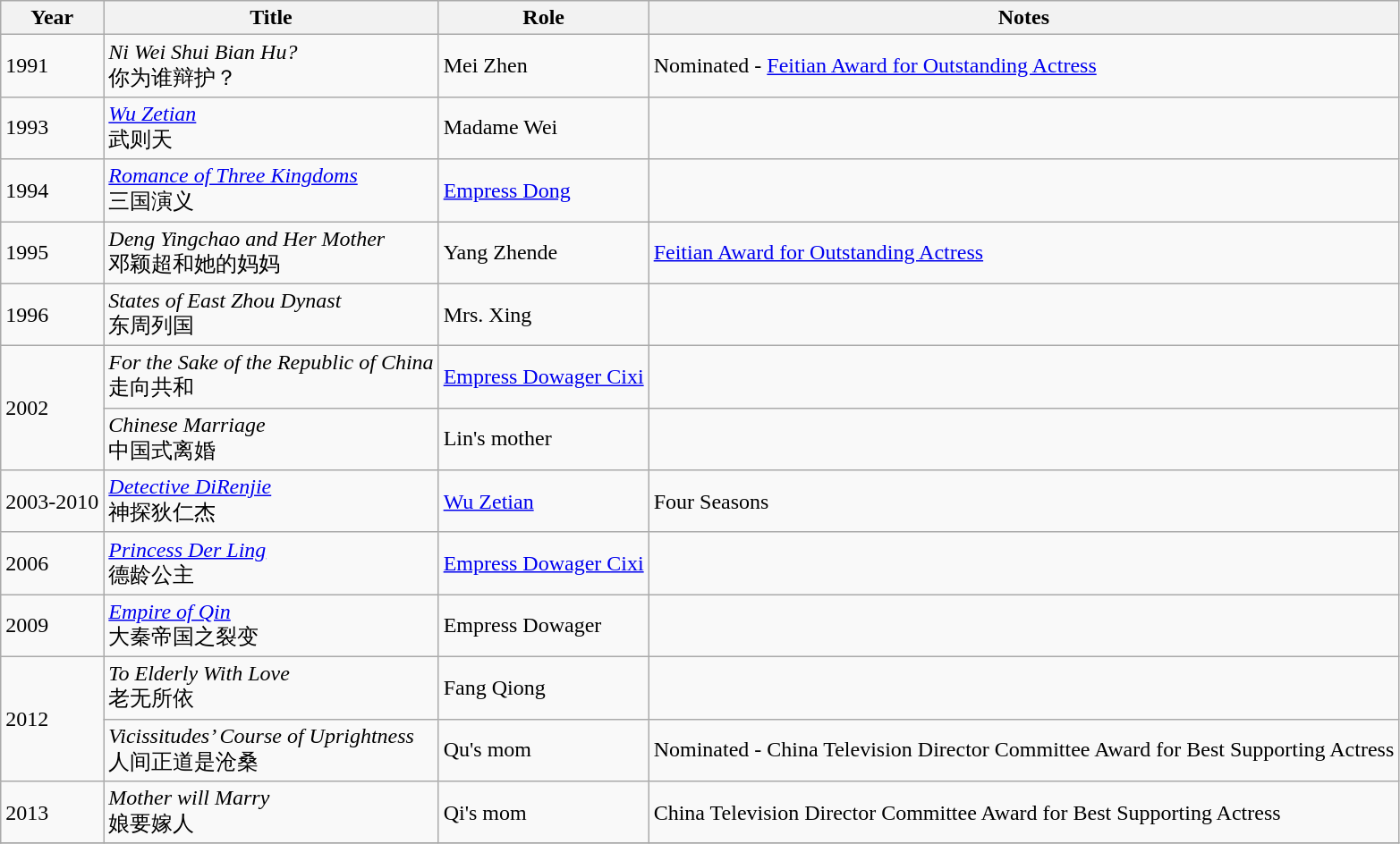<table class="wikitable sortable">
<tr>
<th>Year</th>
<th>Title</th>
<th>Role</th>
<th class="unsortable">Notes</th>
</tr>
<tr>
<td>1991</td>
<td><em>Ni Wei Shui Bian Hu?</em><br>你为谁辩护？</td>
<td>Mei Zhen</td>
<td>Nominated - <a href='#'>Feitian Award for Outstanding Actress</a></td>
</tr>
<tr>
<td>1993</td>
<td><em><a href='#'>Wu Zetian</a></em><br>武则天</td>
<td>Madame Wei</td>
<td></td>
</tr>
<tr>
<td>1994</td>
<td><em><a href='#'>Romance of Three Kingdoms</a></em><br>三国演义</td>
<td><a href='#'>Empress Dong</a></td>
<td></td>
</tr>
<tr>
<td>1995</td>
<td><em>Deng Yingchao and Her Mother</em><br>邓颖超和她的妈妈</td>
<td>Yang Zhende</td>
<td><a href='#'>Feitian Award for Outstanding Actress</a></td>
</tr>
<tr>
<td>1996</td>
<td><em>States of East Zhou Dynast</em><br>东周列国</td>
<td>Mrs. Xing</td>
<td></td>
</tr>
<tr>
<td rowspan=2>2002</td>
<td><em>For the Sake of the Republic of China</em><br>走向共和</td>
<td><a href='#'>Empress Dowager Cixi</a></td>
<td></td>
</tr>
<tr>
<td><em>Chinese Marriage</em><br>中国式离婚</td>
<td>Lin's mother</td>
<td></td>
</tr>
<tr>
<td>2003-2010</td>
<td><em><a href='#'>Detective DiRenjie</a></em><br>神探狄仁杰</td>
<td><a href='#'>Wu Zetian</a></td>
<td>Four Seasons</td>
</tr>
<tr>
<td>2006</td>
<td><em><a href='#'>Princess Der Ling</a></em><br>德龄公主</td>
<td><a href='#'>Empress Dowager Cixi</a></td>
<td></td>
</tr>
<tr>
<td>2009</td>
<td><em><a href='#'>Empire of Qin</a></em><br>大秦帝国之裂变</td>
<td>Empress Dowager</td>
<td></td>
</tr>
<tr>
<td rowspan=2>2012</td>
<td><em>To Elderly With Love</em><br>老无所依</td>
<td>Fang Qiong</td>
<td></td>
</tr>
<tr>
<td><em>Vicissitudes’ Course of Uprightness</em><br>人间正道是沧桑</td>
<td>Qu's mom</td>
<td>Nominated - China Television Director Committee Award for Best Supporting Actress</td>
</tr>
<tr>
<td>2013</td>
<td><em>Mother will Marry</em><br>娘要嫁人</td>
<td>Qi's mom</td>
<td>China Television Director Committee Award for Best Supporting Actress</td>
</tr>
<tr>
</tr>
</table>
